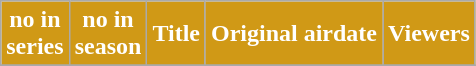<table class="wikitable plainrowheaders">
<tr style="color:white">
<th style="background:#d09916;width:%5;">no in <br> series</th>
<th style="background:#d09916;width:%5;">no in <br> season</th>
<th style="background:#d09916;">Title</th>
<th style="background:#d09916;width:%25;">Original airdate</th>
<th style="background:#d09916;width:%5;">Viewers</th>
</tr>
<tr>
</tr>
</table>
